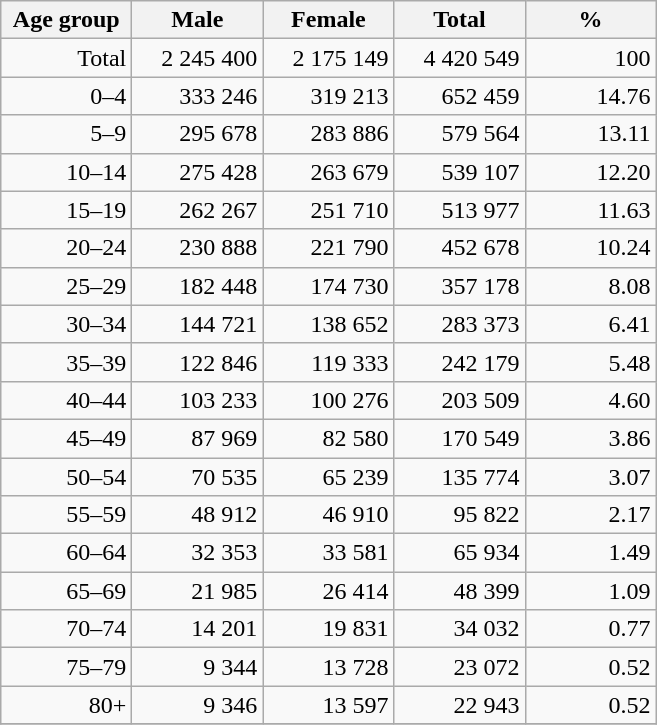<table class="wikitable">
<tr>
<th width="80pt">Age group</th>
<th width="80pt">Male</th>
<th width="80pt">Female</th>
<th width="80pt">Total</th>
<th width="80pt">%</th>
</tr>
<tr>
<td style="text-align:right">Total</td>
<td style="text-align:right">2 245 400</td>
<td style="text-align:right">2 175 149</td>
<td style="text-align:right">4 420 549</td>
<td style="text-align:right">100</td>
</tr>
<tr>
<td style="text-align:right">0–4</td>
<td style="text-align:right">333 246</td>
<td style="text-align:right">319 213</td>
<td style="text-align:right">652 459</td>
<td style="text-align:right">14.76</td>
</tr>
<tr>
<td style="text-align:right">5–9</td>
<td style="text-align:right">295 678</td>
<td style="text-align:right">283 886</td>
<td style="text-align:right">579 564</td>
<td style="text-align:right">13.11</td>
</tr>
<tr>
<td style="text-align:right">10–14</td>
<td style="text-align:right">275 428</td>
<td style="text-align:right">263 679</td>
<td style="text-align:right">539 107</td>
<td style="text-align:right">12.20</td>
</tr>
<tr>
<td style="text-align:right">15–19</td>
<td style="text-align:right">262 267</td>
<td style="text-align:right">251 710</td>
<td style="text-align:right">513 977</td>
<td style="text-align:right">11.63</td>
</tr>
<tr>
<td style="text-align:right">20–24</td>
<td style="text-align:right">230 888</td>
<td style="text-align:right">221 790</td>
<td style="text-align:right">452 678</td>
<td style="text-align:right">10.24</td>
</tr>
<tr>
<td style="text-align:right">25–29</td>
<td style="text-align:right">182 448</td>
<td style="text-align:right">174 730</td>
<td style="text-align:right">357 178</td>
<td style="text-align:right">8.08</td>
</tr>
<tr>
<td style="text-align:right">30–34</td>
<td style="text-align:right">144 721</td>
<td style="text-align:right">138 652</td>
<td style="text-align:right">283 373</td>
<td style="text-align:right">6.41</td>
</tr>
<tr>
<td style="text-align:right">35–39</td>
<td style="text-align:right">122 846</td>
<td style="text-align:right">119 333</td>
<td style="text-align:right">242 179</td>
<td style="text-align:right">5.48</td>
</tr>
<tr>
<td style="text-align:right">40–44</td>
<td style="text-align:right">103 233</td>
<td style="text-align:right">100 276</td>
<td style="text-align:right">203 509</td>
<td style="text-align:right">4.60</td>
</tr>
<tr>
<td style="text-align:right">45–49</td>
<td style="text-align:right">87 969</td>
<td style="text-align:right">82 580</td>
<td style="text-align:right">170 549</td>
<td style="text-align:right">3.86</td>
</tr>
<tr>
<td style="text-align:right">50–54</td>
<td style="text-align:right">70 535</td>
<td style="text-align:right">65 239</td>
<td style="text-align:right">135 774</td>
<td style="text-align:right">3.07</td>
</tr>
<tr>
<td style="text-align:right">55–59</td>
<td style="text-align:right">48 912</td>
<td style="text-align:right">46 910</td>
<td style="text-align:right">95 822</td>
<td style="text-align:right">2.17</td>
</tr>
<tr>
<td style="text-align:right">60–64</td>
<td style="text-align:right">32 353</td>
<td style="text-align:right">33 581</td>
<td style="text-align:right">65 934</td>
<td style="text-align:right">1.49</td>
</tr>
<tr>
<td style="text-align:right">65–69</td>
<td style="text-align:right">21 985</td>
<td style="text-align:right">26 414</td>
<td style="text-align:right">48 399</td>
<td style="text-align:right">1.09</td>
</tr>
<tr>
<td style="text-align:right">70–74</td>
<td style="text-align:right">14 201</td>
<td style="text-align:right">19 831</td>
<td style="text-align:right">34 032</td>
<td style="text-align:right">0.77</td>
</tr>
<tr>
<td style="text-align:right">75–79</td>
<td style="text-align:right">9 344</td>
<td style="text-align:right">13 728</td>
<td style="text-align:right">23 072</td>
<td style="text-align:right">0.52</td>
</tr>
<tr>
<td style="text-align:right">80+</td>
<td style="text-align:right">9 346</td>
<td style="text-align:right">13 597</td>
<td style="text-align:right">22 943</td>
<td style="text-align:right">0.52</td>
</tr>
<tr>
</tr>
</table>
